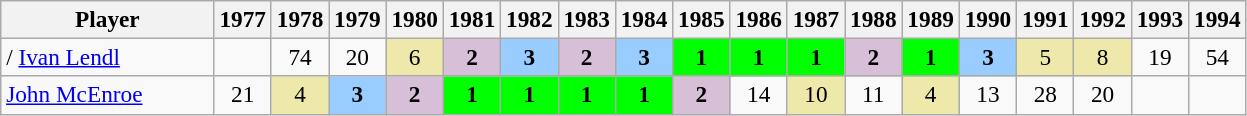<table class="wikitable" style="text-align:center;font-size:97%">
<tr>
<th width="135">Player</th>
<th>1977</th>
<th>1978</th>
<th>1979</th>
<th>1980</th>
<th>1981</th>
<th>1982</th>
<th>1983</th>
<th>1984</th>
<th>1985</th>
<th>1986</th>
<th>1987</th>
<th>1988</th>
<th>1989</th>
<th>1990</th>
<th>1991</th>
<th>1992</th>
<th>1993</th>
<th>1994</th>
</tr>
<tr>
<td align="left">/ <a href='#'>Ivan Lendl</a></td>
<td></td>
<td>74</td>
<td>20</td>
<td style="background:#eee8aa;">6</td>
<td style="background:thistle;"><strong>2</strong></td>
<td style="background:#9cf;"><strong>3</strong></td>
<td style="background:thistle;"><strong>2</strong></td>
<td style="background:#9cf;"><strong>3</strong></td>
<td style="background:#0f0;"><strong>1</strong></td>
<td style="background:#0f0;"><strong>1</strong></td>
<td style="background:#0f0;"><strong>1</strong></td>
<td style="background:thistle;"><strong>2</strong></td>
<td style="background:#0f0;"><strong>1</strong></td>
<td style="background:#9cf;"><strong>3</strong></td>
<td style="background:#eee8aa;">5</td>
<td style="background:#eee8aa;">8</td>
<td>19</td>
<td>54</td>
</tr>
<tr>
<td align="left"> <a href='#'>John McEnroe</a></td>
<td>21</td>
<td bgcolor=#eee8AA>4</td>
<td bgcolor=99ccff><strong>3</strong></td>
<td bgcolor=#D8BFD8><strong>2</strong></td>
<td bgcolor=lime><strong>1</strong></td>
<td bgcolor=lime><strong>1</strong></td>
<td bgcolor=lime><strong>1</strong></td>
<td bgcolor=lime><strong>1</strong></td>
<td bgcolor=#D8BFD8><strong>2</strong></td>
<td>14</td>
<td bgcolor=#eee8AA>10</td>
<td>11</td>
<td bgcolor=#eee8AA>4</td>
<td>13</td>
<td>28</td>
<td>20</td>
<td></td>
<td></td>
</tr>
</table>
